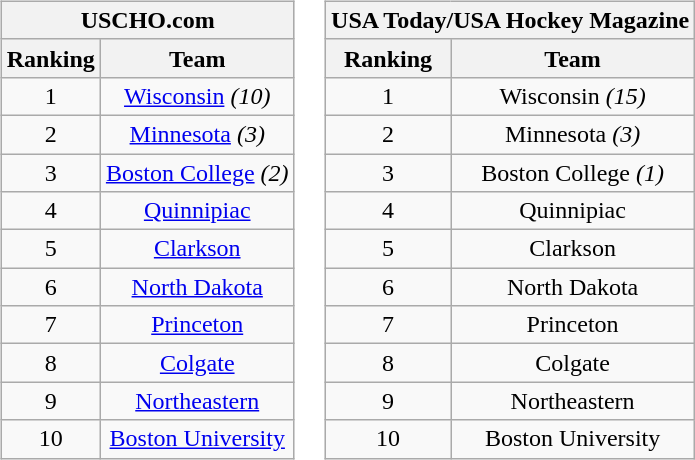<table>
<tr style="vertical-align:top;">
<td><br><table class="wikitable" style="text-align:center;">
<tr>
<th colspan=2><strong>USCHO.com</strong></th>
</tr>
<tr>
<th>Ranking</th>
<th>Team</th>
</tr>
<tr>
<td>1</td>
<td><a href='#'>Wisconsin</a> <em>(10)</em></td>
</tr>
<tr>
<td>2</td>
<td><a href='#'>Minnesota</a> <em>(3)</em></td>
</tr>
<tr>
<td>3</td>
<td><a href='#'>Boston College</a> <em>(2)</em></td>
</tr>
<tr>
<td>4</td>
<td><a href='#'>Quinnipiac</a></td>
</tr>
<tr>
<td>5</td>
<td><a href='#'>Clarkson</a></td>
</tr>
<tr>
<td>6</td>
<td><a href='#'>North Dakota</a></td>
</tr>
<tr>
<td>7</td>
<td><a href='#'>Princeton</a></td>
</tr>
<tr>
<td>8</td>
<td><a href='#'>Colgate</a></td>
</tr>
<tr>
<td>9</td>
<td><a href='#'>Northeastern</a></td>
</tr>
<tr>
<td>10</td>
<td><a href='#'>Boston University</a></td>
</tr>
</table>
</td>
<td><br><table class="wikitable" style="text-align:center;">
<tr>
<th colspan=2><strong>USA Today/USA Hockey Magazine</strong></th>
</tr>
<tr>
<th>Ranking</th>
<th>Team</th>
</tr>
<tr>
<td>1</td>
<td>Wisconsin <em>(15)</em></td>
</tr>
<tr>
<td>2</td>
<td>Minnesota <em>(3)</em></td>
</tr>
<tr>
<td>3</td>
<td>Boston College <em>(1)</em></td>
</tr>
<tr>
<td>4</td>
<td>Quinnipiac</td>
</tr>
<tr>
<td>5</td>
<td>Clarkson</td>
</tr>
<tr>
<td>6</td>
<td>North Dakota</td>
</tr>
<tr>
<td>7</td>
<td>Princeton</td>
</tr>
<tr>
<td>8</td>
<td>Colgate</td>
</tr>
<tr>
<td>9</td>
<td>Northeastern</td>
</tr>
<tr>
<td>10</td>
<td>Boston University</td>
</tr>
</table>
</td>
</tr>
</table>
